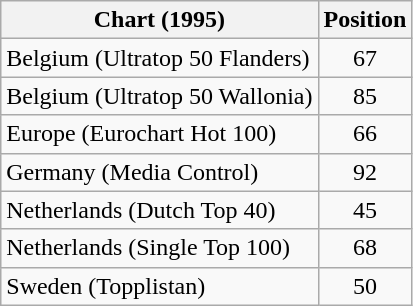<table class="wikitable sortable">
<tr>
<th>Chart (1995)</th>
<th>Position</th>
</tr>
<tr>
<td>Belgium (Ultratop 50 Flanders)</td>
<td align="center">67</td>
</tr>
<tr>
<td>Belgium (Ultratop 50 Wallonia)</td>
<td align="center">85</td>
</tr>
<tr>
<td>Europe (Eurochart Hot 100)</td>
<td align="center">66</td>
</tr>
<tr>
<td>Germany (Media Control)</td>
<td align="center">92</td>
</tr>
<tr>
<td>Netherlands (Dutch Top 40)</td>
<td align="center">45</td>
</tr>
<tr>
<td>Netherlands (Single Top 100)</td>
<td align="center">68</td>
</tr>
<tr>
<td>Sweden (Topplistan)</td>
<td align="center">50</td>
</tr>
</table>
